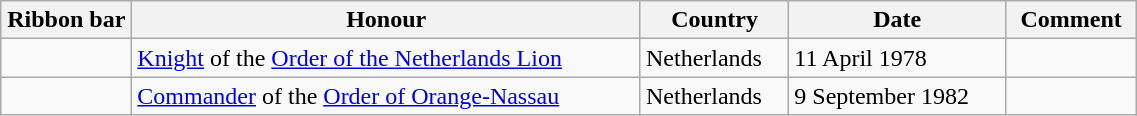<table class="wikitable" style="width:60%;">
<tr>
<th style="width:80px;">Ribbon bar</th>
<th>Honour</th>
<th>Country</th>
<th>Date</th>
<th>Comment</th>
</tr>
<tr>
<td></td>
<td><a href='#'>Knight</a> of the <a href='#'>Order of the Netherlands Lion</a></td>
<td>Netherlands</td>
<td>11 April 1978</td>
<td></td>
</tr>
<tr>
<td></td>
<td><a href='#'>Commander</a> of the <a href='#'>Order of Orange-Nassau</a></td>
<td>Netherlands</td>
<td>9 September 1982</td>
<td></td>
</tr>
</table>
